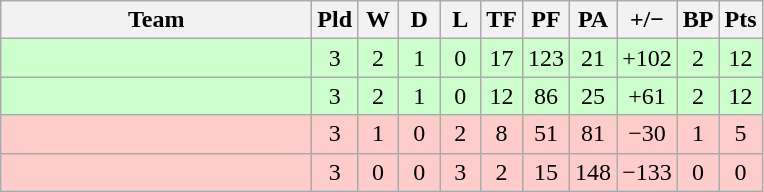<table class="wikitable" style="text-align:center">
<tr>
<th width="200">Team</th>
<th width="20">Pld</th>
<th width="20">W</th>
<th width="20">D</th>
<th width="20">L</th>
<th width="20">TF</th>
<th width="20">PF</th>
<th width="20">PA</th>
<th width="25">+/−</th>
<th width="20">BP</th>
<th width="20">Pts</th>
</tr>
<tr style="background:#cfc;">
<td align="left"></td>
<td>3</td>
<td>2</td>
<td>1</td>
<td>0</td>
<td>17</td>
<td>123</td>
<td>21</td>
<td>+102</td>
<td>2</td>
<td>12</td>
</tr>
<tr style="background:#cfc;">
<td align="left"></td>
<td>3</td>
<td>2</td>
<td>1</td>
<td>0</td>
<td>12</td>
<td>86</td>
<td>25</td>
<td>+61</td>
<td>2</td>
<td>12</td>
</tr>
<tr style="background:#fcc;">
<td align="left"></td>
<td>3</td>
<td>1</td>
<td>0</td>
<td>2</td>
<td>8</td>
<td>51</td>
<td>81</td>
<td>−30</td>
<td>1</td>
<td>5</td>
</tr>
<tr style="background:#fcc;">
<td align="left"></td>
<td>3</td>
<td>0</td>
<td>0</td>
<td>3</td>
<td>2</td>
<td>15</td>
<td>148</td>
<td>−133</td>
<td>0</td>
<td>0</td>
</tr>
</table>
